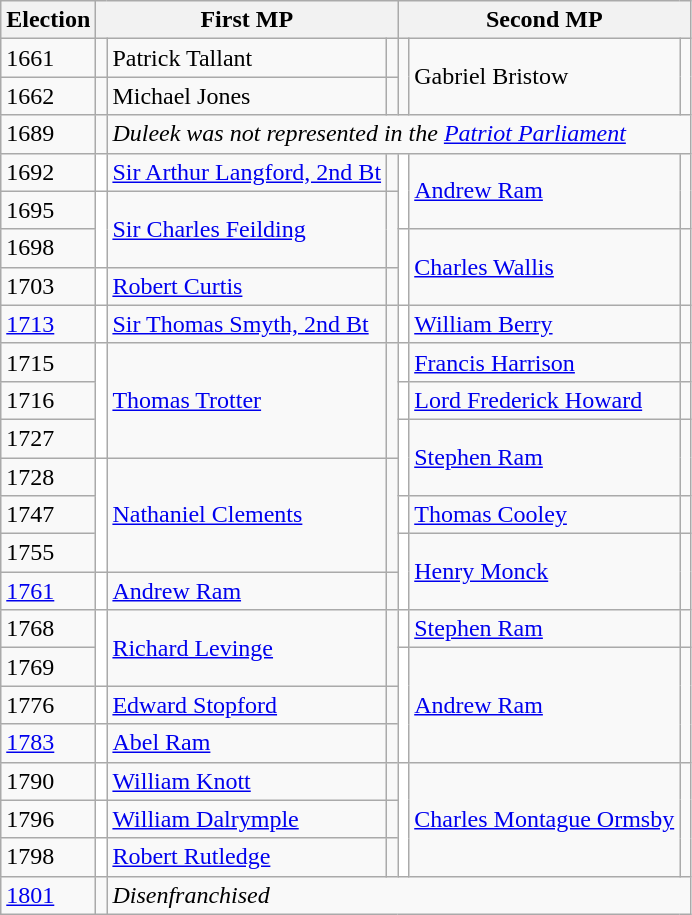<table class="wikitable">
<tr>
<th>Election</th>
<th colspan=3>First MP</th>
<th colspan=3>Second MP</th>
</tr>
<tr>
<td>1661</td>
<td></td>
<td>Patrick Tallant</td>
<td></td>
<td rowspan=2></td>
<td rowspan=2>Gabriel Bristow</td>
<td rowspan=2></td>
</tr>
<tr>
<td>1662</td>
<td></td>
<td>Michael Jones</td>
<td></td>
</tr>
<tr>
<td>1689</td>
<td></td>
<td colspan="5"><em>Duleek was not represented in the <a href='#'>Patriot Parliament</a></em></td>
</tr>
<tr>
<td>1692</td>
<td style="background-color: white"></td>
<td><a href='#'>Sir Arthur Langford, 2nd Bt</a></td>
<td></td>
<td rowspan="2" style="background-color: white"></td>
<td rowspan="2"><a href='#'>Andrew Ram</a></td>
<td rowspan="2"></td>
</tr>
<tr>
<td>1695</td>
<td rowspan="2" style="background-color: white"></td>
<td rowspan="2"><a href='#'>Sir Charles Feilding</a> </td>
<td rowspan="2"></td>
</tr>
<tr>
<td>1698</td>
<td rowspan="2" style="background-color: white"></td>
<td rowspan="2"><a href='#'>Charles Wallis</a></td>
<td rowspan="2"></td>
</tr>
<tr>
<td>1703</td>
<td style="background-color: white"></td>
<td><a href='#'>Robert Curtis</a></td>
<td></td>
</tr>
<tr>
<td><a href='#'>1713</a></td>
<td style="background-color: white"></td>
<td><a href='#'>Sir Thomas Smyth, 2nd Bt</a></td>
<td></td>
<td style="background-color: white"></td>
<td><a href='#'>William Berry</a></td>
<td></td>
</tr>
<tr>
<td>1715</td>
<td rowspan="3" style="background-color: white"></td>
<td rowspan="3"><a href='#'>Thomas Trotter</a></td>
<td rowspan="3"></td>
<td style="background-color: white"></td>
<td><a href='#'>Francis Harrison</a></td>
<td></td>
</tr>
<tr>
<td>1716</td>
<td style="background-color: white"></td>
<td><a href='#'>Lord Frederick Howard</a></td>
<td></td>
</tr>
<tr>
<td>1727</td>
<td rowspan="2" style="background-color: white"></td>
<td rowspan="2"><a href='#'>Stephen Ram</a></td>
<td rowspan="2"></td>
</tr>
<tr>
<td>1728</td>
<td rowspan="3" style="background-color: white"></td>
<td rowspan="3"><a href='#'>Nathaniel Clements</a></td>
<td rowspan="3"></td>
</tr>
<tr>
<td>1747</td>
<td style="background-color: white"></td>
<td><a href='#'>Thomas Cooley</a></td>
<td></td>
</tr>
<tr>
<td>1755</td>
<td rowspan="2" style="background-color: white"></td>
<td rowspan="2"><a href='#'>Henry Monck</a></td>
<td rowspan="2"></td>
</tr>
<tr>
<td><a href='#'>1761</a></td>
<td style="background-color: white"></td>
<td><a href='#'>Andrew Ram</a></td>
<td></td>
</tr>
<tr>
<td>1768</td>
<td rowspan="2" style="background-color: white"></td>
<td rowspan="2"><a href='#'>Richard Levinge</a></td>
<td rowspan="2"></td>
<td style="background-color: white"></td>
<td><a href='#'>Stephen Ram</a></td>
<td></td>
</tr>
<tr>
<td>1769</td>
<td rowspan="3" style="background-color: white"></td>
<td rowspan="3"><a href='#'>Andrew Ram</a></td>
<td rowspan="3"></td>
</tr>
<tr>
<td>1776</td>
<td style="background-color: white"></td>
<td><a href='#'>Edward Stopford</a></td>
<td></td>
</tr>
<tr>
<td><a href='#'>1783</a></td>
<td style="background-color: white"></td>
<td><a href='#'>Abel Ram</a></td>
<td></td>
</tr>
<tr>
<td>1790</td>
<td style="background-color: white"></td>
<td><a href='#'>William Knott</a></td>
<td></td>
<td rowspan="3" style="background-color: white"></td>
<td rowspan="3"><a href='#'>Charles Montague Ormsby</a></td>
<td rowspan="3"></td>
</tr>
<tr>
<td>1796</td>
<td style="background-color: white"></td>
<td><a href='#'>William Dalrymple</a></td>
<td></td>
</tr>
<tr>
<td>1798</td>
<td style="background-color: white"></td>
<td><a href='#'>Robert Rutledge</a></td>
<td></td>
</tr>
<tr>
<td><a href='#'>1801</a></td>
<td></td>
<td colspan="5"><em>Disenfranchised</em></td>
</tr>
</table>
